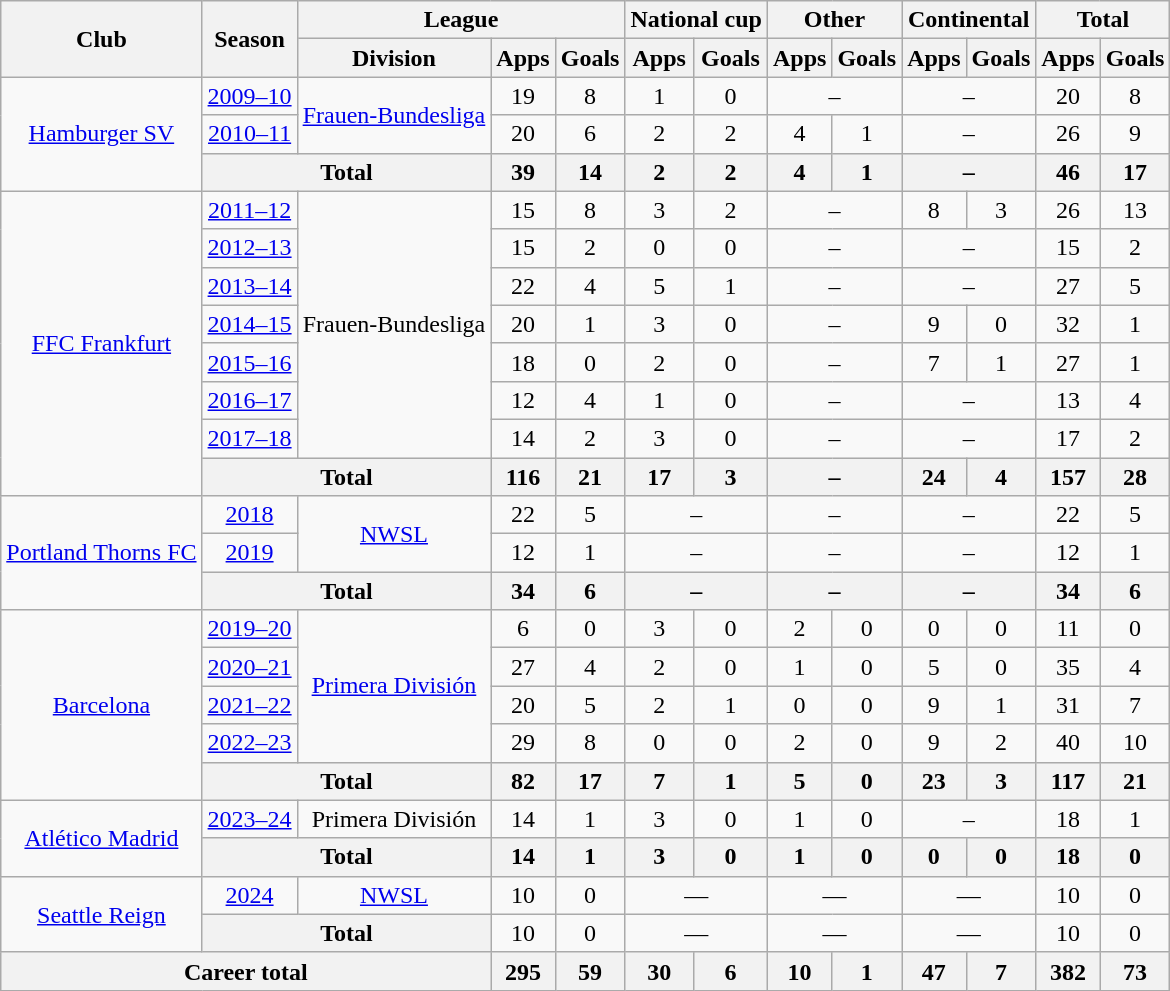<table class="wikitable" style="text-align:center">
<tr>
<th rowspan="2">Club</th>
<th rowspan="2">Season</th>
<th colspan="3">League</th>
<th colspan="2">National cup</th>
<th colspan="2">Other</th>
<th colspan="2">Continental</th>
<th colspan="2">Total</th>
</tr>
<tr>
<th>Division</th>
<th>Apps</th>
<th>Goals</th>
<th>Apps</th>
<th>Goals</th>
<th>Apps</th>
<th>Goals</th>
<th>Apps</th>
<th>Goals</th>
<th>Apps</th>
<th>Goals</th>
</tr>
<tr>
<td rowspan="3"><a href='#'>Hamburger SV</a></td>
<td><a href='#'>2009–10</a></td>
<td rowspan="2"><a href='#'>Frauen-Bundesliga</a></td>
<td>19</td>
<td>8</td>
<td>1</td>
<td>0</td>
<td colspan="2">–</td>
<td colspan="2">–</td>
<td>20</td>
<td>8</td>
</tr>
<tr>
<td><a href='#'>2010–11</a></td>
<td>20</td>
<td>6</td>
<td>2</td>
<td>2</td>
<td>4</td>
<td>1</td>
<td colspan="2">–</td>
<td>26</td>
<td>9</td>
</tr>
<tr>
<th colspan="2">Total</th>
<th>39</th>
<th>14</th>
<th>2</th>
<th>2</th>
<th>4</th>
<th>1</th>
<th colspan="2">–</th>
<th>46</th>
<th>17</th>
</tr>
<tr>
<td rowspan="8"><a href='#'>FFC Frankfurt</a></td>
<td><a href='#'>2011–12</a></td>
<td rowspan="7">Frauen-Bundesliga</td>
<td>15</td>
<td>8</td>
<td>3</td>
<td>2</td>
<td colspan="2">–</td>
<td>8</td>
<td>3</td>
<td>26</td>
<td>13</td>
</tr>
<tr>
<td><a href='#'>2012–13</a></td>
<td>15</td>
<td>2</td>
<td>0</td>
<td>0</td>
<td colspan="2">–</td>
<td colspan="2">–</td>
<td>15</td>
<td>2</td>
</tr>
<tr>
<td><a href='#'>2013–14</a></td>
<td>22</td>
<td>4</td>
<td>5</td>
<td>1</td>
<td colspan="2">–</td>
<td colspan="2">–</td>
<td>27</td>
<td>5</td>
</tr>
<tr>
<td><a href='#'>2014–15</a></td>
<td>20</td>
<td>1</td>
<td>3</td>
<td>0</td>
<td colspan="2">–</td>
<td>9</td>
<td>0</td>
<td>32</td>
<td>1</td>
</tr>
<tr>
<td><a href='#'>2015–16</a></td>
<td>18</td>
<td>0</td>
<td>2</td>
<td>0</td>
<td colspan="2">–</td>
<td>7</td>
<td>1</td>
<td>27</td>
<td>1</td>
</tr>
<tr>
<td><a href='#'>2016–17</a></td>
<td>12</td>
<td>4</td>
<td>1</td>
<td>0</td>
<td colspan="2">–</td>
<td colspan="2">–</td>
<td>13</td>
<td>4</td>
</tr>
<tr>
<td><a href='#'>2017–18</a></td>
<td>14</td>
<td>2</td>
<td>3</td>
<td>0</td>
<td colspan="2">–</td>
<td colspan="2">–</td>
<td>17</td>
<td>2</td>
</tr>
<tr>
<th colspan="2">Total</th>
<th>116</th>
<th>21</th>
<th>17</th>
<th>3</th>
<th colspan="2">–</th>
<th>24</th>
<th>4</th>
<th>157</th>
<th>28</th>
</tr>
<tr>
<td rowspan="3"><a href='#'>Portland Thorns FC</a></td>
<td><a href='#'>2018</a></td>
<td rowspan="2"><a href='#'>NWSL</a></td>
<td>22</td>
<td>5</td>
<td colspan="2">–</td>
<td colspan="2">–</td>
<td colspan="2">–</td>
<td>22</td>
<td>5</td>
</tr>
<tr>
<td><a href='#'>2019</a></td>
<td>12</td>
<td>1</td>
<td colspan="2">–</td>
<td colspan="2">–</td>
<td colspan="2">–</td>
<td>12</td>
<td>1</td>
</tr>
<tr>
<th colspan="2">Total</th>
<th>34</th>
<th>6</th>
<th colspan="2">–</th>
<th colspan="2">–</th>
<th colspan="2">–</th>
<th>34</th>
<th>6</th>
</tr>
<tr>
<td rowspan="5"><a href='#'>Barcelona</a></td>
<td><a href='#'>2019–20</a></td>
<td rowspan="4"><a href='#'>Primera División</a></td>
<td>6</td>
<td>0</td>
<td>3</td>
<td>0</td>
<td>2</td>
<td>0</td>
<td>0</td>
<td>0</td>
<td>11</td>
<td>0</td>
</tr>
<tr>
<td><a href='#'>2020–21</a></td>
<td>27</td>
<td>4</td>
<td>2</td>
<td>0</td>
<td>1</td>
<td>0</td>
<td>5</td>
<td>0</td>
<td>35</td>
<td>4</td>
</tr>
<tr>
<td><a href='#'>2021–22</a></td>
<td>20</td>
<td>5</td>
<td>2</td>
<td>1</td>
<td>0</td>
<td>0</td>
<td>9</td>
<td>1</td>
<td>31</td>
<td>7</td>
</tr>
<tr>
<td><a href='#'>2022–23</a></td>
<td>29</td>
<td>8</td>
<td>0</td>
<td>0</td>
<td>2</td>
<td>0</td>
<td>9</td>
<td>2</td>
<td>40</td>
<td>10</td>
</tr>
<tr>
<th colspan="2">Total</th>
<th>82</th>
<th>17</th>
<th>7</th>
<th>1</th>
<th>5</th>
<th>0</th>
<th>23</th>
<th>3</th>
<th>117</th>
<th>21</th>
</tr>
<tr>
<td rowspan="2"><a href='#'>Atlético Madrid</a></td>
<td><a href='#'>2023–24</a></td>
<td>Primera División</td>
<td>14</td>
<td>1</td>
<td>3</td>
<td>0</td>
<td>1</td>
<td>0</td>
<td colspan="2">–</td>
<td>18</td>
<td>1</td>
</tr>
<tr>
<th colspan="2">Total</th>
<th>14</th>
<th>1</th>
<th>3</th>
<th>0</th>
<th>1</th>
<th>0</th>
<th>0</th>
<th>0</th>
<th>18</th>
<th>0</th>
</tr>
<tr>
<td rowspan="2"><a href='#'>Seattle Reign</a></td>
<td><a href='#'>2024</a></td>
<td><a href='#'>NWSL</a></td>
<td>10</td>
<td>0</td>
<td colspan="2">—</td>
<td colspan="2">—</td>
<td colspan="2">—</td>
<td>10</td>
<td>0</td>
</tr>
<tr>
<th colspan="2">Total</th>
<td>10</td>
<td>0</td>
<td colspan="2">—</td>
<td colspan="2">—</td>
<td colspan="2">—</td>
<td>10</td>
<td>0</td>
</tr>
<tr>
<th colspan="3">Career total</th>
<th>295</th>
<th>59</th>
<th>30</th>
<th>6</th>
<th>10</th>
<th>1</th>
<th>47</th>
<th>7</th>
<th>382</th>
<th>73</th>
</tr>
</table>
